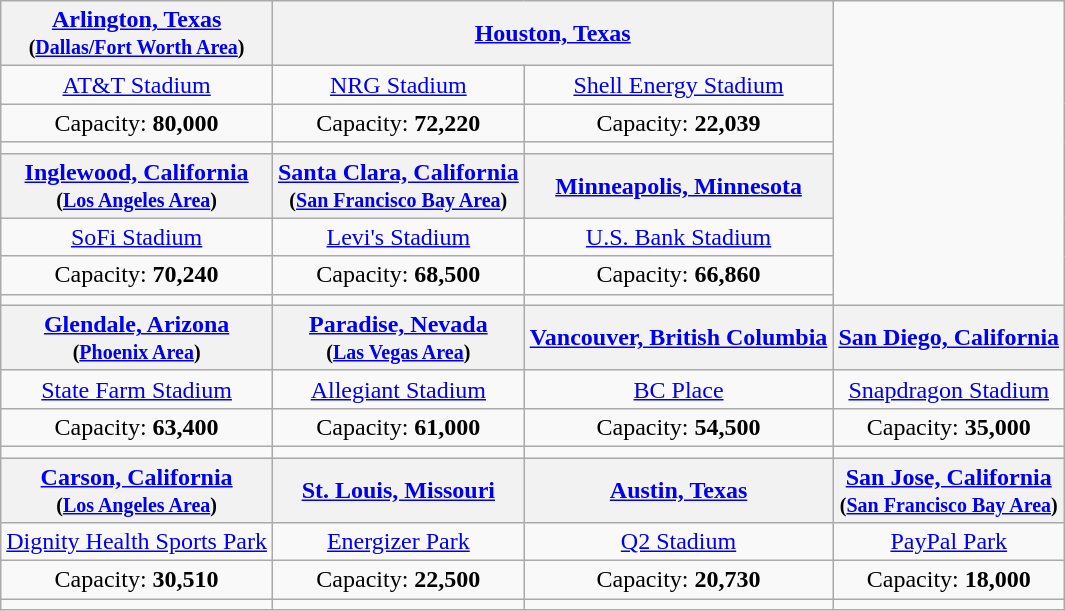<table class="wikitable" style="text-align:center">
<tr>
<th><a href='#'>Arlington, Texas</a><br><small>(<a href='#'>Dallas/Fort Worth Area</a>)</small></th>
<th colspan=2><a href='#'>Houston, Texas</a></th>
</tr>
<tr>
<td><a href='#'>AT&T Stadium</a></td>
<td><a href='#'>NRG Stadium</a></td>
<td><a href='#'>Shell Energy Stadium</a></td>
</tr>
<tr>
<td>Capacity: <strong>80,000</strong></td>
<td>Capacity: <strong>72,220</strong></td>
<td>Capacity: <strong>22,039</strong></td>
</tr>
<tr>
<td></td>
<td></td>
<td></td>
</tr>
<tr>
<th><a href='#'>Inglewood, California</a><br><small>(<a href='#'>Los Angeles Area</a>)</small></th>
<th><a href='#'>Santa Clara, California</a><br><small>(<a href='#'>San Francisco Bay Area</a>)</small></th>
<th><a href='#'>Minneapolis, Minnesota</a></th>
</tr>
<tr>
<td><a href='#'>SoFi Stadium</a></td>
<td><a href='#'>Levi's Stadium</a></td>
<td><a href='#'>U.S. Bank Stadium</a></td>
</tr>
<tr>
<td>Capacity: <strong>70,240</strong></td>
<td>Capacity: <strong>68,500</strong></td>
<td>Capacity: <strong>66,860</strong></td>
</tr>
<tr>
<td></td>
<td></td>
<td></td>
</tr>
<tr>
<th><a href='#'>Glendale, Arizona</a><br><small>(<a href='#'>Phoenix Area</a>)</small></th>
<th><a href='#'>Paradise, Nevada</a><br><small>(<a href='#'>Las Vegas Area</a>)</small></th>
<th><a href='#'>Vancouver, British Columbia</a></th>
<th><a href='#'>San Diego, California</a></th>
</tr>
<tr>
<td><a href='#'>State Farm Stadium</a></td>
<td><a href='#'>Allegiant Stadium</a></td>
<td><a href='#'>BC Place</a></td>
<td><a href='#'>Snapdragon Stadium</a></td>
</tr>
<tr>
<td>Capacity: <strong>63,400</strong></td>
<td>Capacity: <strong>61,000</strong></td>
<td>Capacity: <strong>54,500</strong></td>
<td>Capacity: <strong>35,000</strong></td>
</tr>
<tr>
<td></td>
<td></td>
<td></td>
<td></td>
</tr>
<tr>
<th><a href='#'>Carson, California</a><br><small>(<a href='#'>Los Angeles Area</a>)</small></th>
<th><a href='#'>St. Louis, Missouri</a></th>
<th><a href='#'>Austin, Texas</a></th>
<th><a href='#'>San Jose, California</a><br><small>(<a href='#'>San Francisco Bay Area</a>)</small></th>
</tr>
<tr>
<td><a href='#'>Dignity Health Sports Park</a></td>
<td><a href='#'>Energizer Park</a></td>
<td><a href='#'>Q2 Stadium</a></td>
<td><a href='#'>PayPal Park</a></td>
</tr>
<tr>
<td>Capacity: <strong>30,510</strong></td>
<td>Capacity: <strong>22,500</strong></td>
<td>Capacity: <strong>20,730</strong></td>
<td>Capacity: <strong>18,000</strong></td>
</tr>
<tr>
<td></td>
<td></td>
<td></td>
<td></td>
</tr>
</table>
